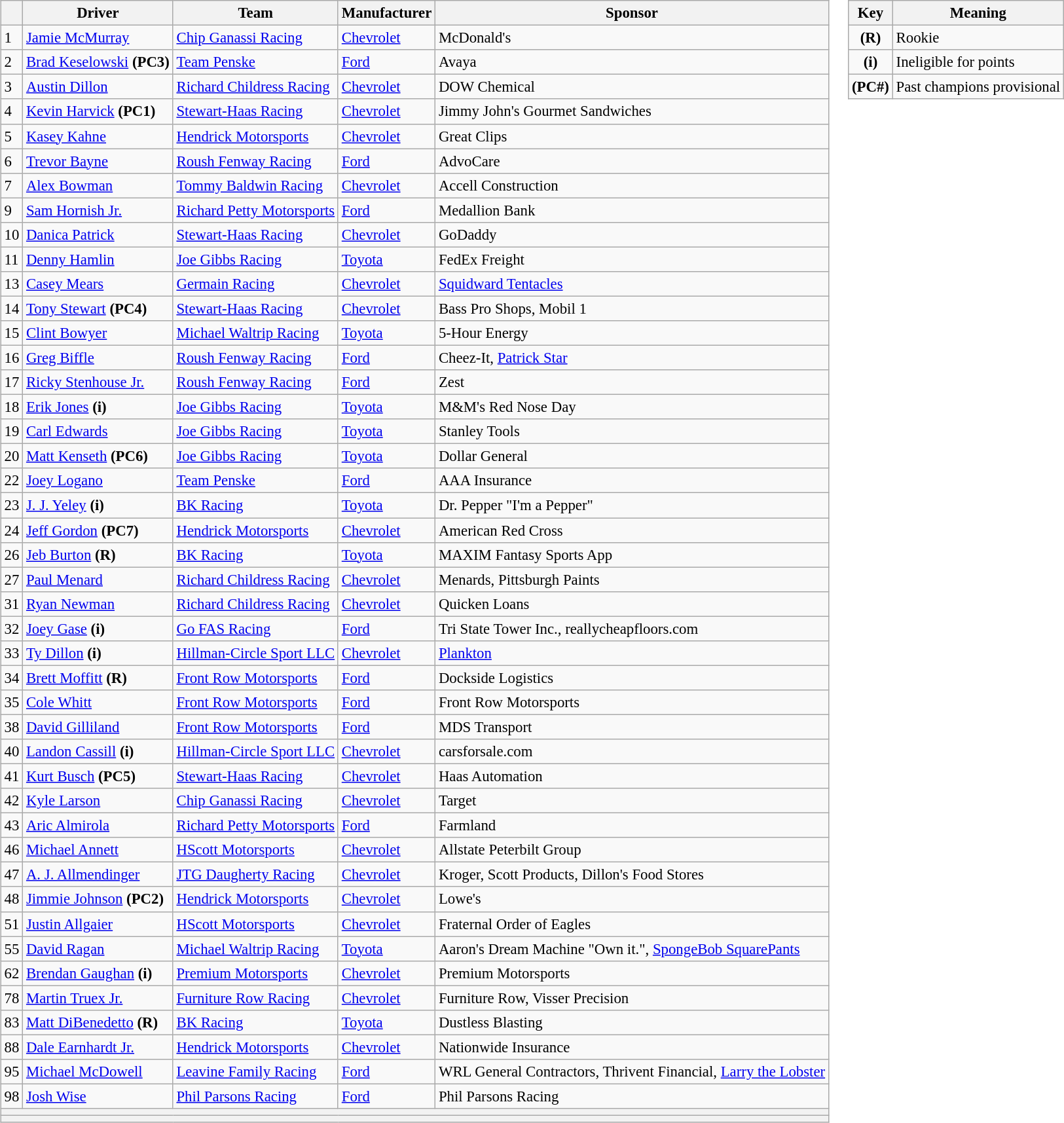<table>
<tr>
<td><br><table class="wikitable" style="font-size:95%">
<tr>
<th></th>
<th>Driver</th>
<th>Team</th>
<th>Manufacturer</th>
<th>Sponsor</th>
</tr>
<tr>
<td>1</td>
<td><a href='#'>Jamie McMurray</a></td>
<td><a href='#'>Chip Ganassi Racing</a></td>
<td><a href='#'>Chevrolet</a></td>
<td>McDonald's</td>
</tr>
<tr>
<td>2</td>
<td><a href='#'>Brad Keselowski</a> <strong>(PC3)</strong></td>
<td><a href='#'>Team Penske</a></td>
<td><a href='#'>Ford</a></td>
<td>Avaya</td>
</tr>
<tr>
<td>3</td>
<td><a href='#'>Austin Dillon</a></td>
<td><a href='#'>Richard Childress Racing</a></td>
<td><a href='#'>Chevrolet</a></td>
<td>DOW Chemical</td>
</tr>
<tr>
<td>4</td>
<td><a href='#'>Kevin Harvick</a> <strong>(PC1)</strong></td>
<td><a href='#'>Stewart-Haas Racing</a></td>
<td><a href='#'>Chevrolet</a></td>
<td>Jimmy John's Gourmet Sandwiches</td>
</tr>
<tr>
<td>5</td>
<td><a href='#'>Kasey Kahne</a></td>
<td><a href='#'>Hendrick Motorsports</a></td>
<td><a href='#'>Chevrolet</a></td>
<td>Great Clips</td>
</tr>
<tr>
<td>6</td>
<td><a href='#'>Trevor Bayne</a></td>
<td><a href='#'>Roush Fenway Racing</a></td>
<td><a href='#'>Ford</a></td>
<td>AdvoCare</td>
</tr>
<tr>
<td>7</td>
<td><a href='#'>Alex Bowman</a></td>
<td><a href='#'>Tommy Baldwin Racing</a></td>
<td><a href='#'>Chevrolet</a></td>
<td>Accell Construction</td>
</tr>
<tr>
<td>9</td>
<td><a href='#'>Sam Hornish Jr.</a></td>
<td><a href='#'>Richard Petty Motorsports</a></td>
<td><a href='#'>Ford</a></td>
<td>Medallion Bank</td>
</tr>
<tr>
<td>10</td>
<td><a href='#'>Danica Patrick</a></td>
<td><a href='#'>Stewart-Haas Racing</a></td>
<td><a href='#'>Chevrolet</a></td>
<td>GoDaddy</td>
</tr>
<tr>
<td>11</td>
<td><a href='#'>Denny Hamlin</a></td>
<td><a href='#'>Joe Gibbs Racing</a></td>
<td><a href='#'>Toyota</a></td>
<td>FedEx Freight</td>
</tr>
<tr>
<td>13</td>
<td><a href='#'>Casey Mears</a></td>
<td><a href='#'>Germain Racing</a></td>
<td><a href='#'>Chevrolet</a></td>
<td><a href='#'>Squidward Tentacles</a></td>
</tr>
<tr>
<td>14</td>
<td><a href='#'>Tony Stewart</a> <strong>(PC4)</strong></td>
<td><a href='#'>Stewart-Haas Racing</a></td>
<td><a href='#'>Chevrolet</a></td>
<td>Bass Pro Shops, Mobil 1</td>
</tr>
<tr>
<td>15</td>
<td><a href='#'>Clint Bowyer</a></td>
<td><a href='#'>Michael Waltrip Racing</a></td>
<td><a href='#'>Toyota</a></td>
<td>5-Hour Energy</td>
</tr>
<tr>
<td>16</td>
<td><a href='#'>Greg Biffle</a></td>
<td><a href='#'>Roush Fenway Racing</a></td>
<td><a href='#'>Ford</a></td>
<td>Cheez-It, <a href='#'>Patrick Star</a></td>
</tr>
<tr>
<td>17</td>
<td><a href='#'>Ricky Stenhouse Jr.</a></td>
<td><a href='#'>Roush Fenway Racing</a></td>
<td><a href='#'>Ford</a></td>
<td>Zest</td>
</tr>
<tr>
<td>18</td>
<td><a href='#'>Erik Jones</a> <strong>(i)</strong></td>
<td><a href='#'>Joe Gibbs Racing</a></td>
<td><a href='#'>Toyota</a></td>
<td>M&M's Red Nose Day</td>
</tr>
<tr>
<td>19</td>
<td><a href='#'>Carl Edwards</a></td>
<td><a href='#'>Joe Gibbs Racing</a></td>
<td><a href='#'>Toyota</a></td>
<td>Stanley Tools</td>
</tr>
<tr>
<td>20</td>
<td><a href='#'>Matt Kenseth</a> <strong>(PC6)</strong></td>
<td><a href='#'>Joe Gibbs Racing</a></td>
<td><a href='#'>Toyota</a></td>
<td>Dollar General</td>
</tr>
<tr>
<td>22</td>
<td><a href='#'>Joey Logano</a></td>
<td><a href='#'>Team Penske</a></td>
<td><a href='#'>Ford</a></td>
<td>AAA Insurance</td>
</tr>
<tr>
<td>23</td>
<td><a href='#'>J. J. Yeley</a> <strong>(i)</strong></td>
<td><a href='#'>BK Racing</a></td>
<td><a href='#'>Toyota</a></td>
<td>Dr. Pepper "I'm a Pepper"</td>
</tr>
<tr>
<td>24</td>
<td><a href='#'>Jeff Gordon</a> <strong>(PC7)</strong></td>
<td><a href='#'>Hendrick Motorsports</a></td>
<td><a href='#'>Chevrolet</a></td>
<td>American Red Cross</td>
</tr>
<tr>
<td>26</td>
<td><a href='#'>Jeb Burton</a> <strong>(R)</strong></td>
<td><a href='#'>BK Racing</a></td>
<td><a href='#'>Toyota</a></td>
<td>MAXIM Fantasy Sports App</td>
</tr>
<tr>
<td>27</td>
<td><a href='#'>Paul Menard</a></td>
<td><a href='#'>Richard Childress Racing</a></td>
<td><a href='#'>Chevrolet</a></td>
<td>Menards, Pittsburgh Paints</td>
</tr>
<tr>
<td>31</td>
<td><a href='#'>Ryan Newman</a></td>
<td><a href='#'>Richard Childress Racing</a></td>
<td><a href='#'>Chevrolet</a></td>
<td>Quicken Loans</td>
</tr>
<tr>
<td>32</td>
<td><a href='#'>Joey Gase</a> <strong>(i)</strong></td>
<td><a href='#'>Go FAS Racing</a></td>
<td><a href='#'>Ford</a></td>
<td>Tri State Tower Inc., reallycheapfloors.com</td>
</tr>
<tr>
<td>33</td>
<td><a href='#'>Ty Dillon</a> <strong>(i)</strong></td>
<td><a href='#'>Hillman-Circle Sport LLC</a></td>
<td><a href='#'>Chevrolet</a></td>
<td><a href='#'>Plankton</a></td>
</tr>
<tr>
<td>34</td>
<td><a href='#'>Brett Moffitt</a> <strong>(R)</strong></td>
<td><a href='#'>Front Row Motorsports</a></td>
<td><a href='#'>Ford</a></td>
<td>Dockside Logistics</td>
</tr>
<tr>
<td>35</td>
<td><a href='#'>Cole Whitt</a></td>
<td><a href='#'>Front Row Motorsports</a></td>
<td><a href='#'>Ford</a></td>
<td>Front Row Motorsports</td>
</tr>
<tr>
<td>38</td>
<td><a href='#'>David Gilliland</a></td>
<td><a href='#'>Front Row Motorsports</a></td>
<td><a href='#'>Ford</a></td>
<td>MDS Transport</td>
</tr>
<tr>
<td>40</td>
<td><a href='#'>Landon Cassill</a> <strong>(i)</strong></td>
<td><a href='#'>Hillman-Circle Sport LLC</a></td>
<td><a href='#'>Chevrolet</a></td>
<td>carsforsale.com</td>
</tr>
<tr>
<td>41</td>
<td><a href='#'>Kurt Busch</a> <strong>(PC5)</strong></td>
<td><a href='#'>Stewart-Haas Racing</a></td>
<td><a href='#'>Chevrolet</a></td>
<td>Haas Automation</td>
</tr>
<tr>
<td>42</td>
<td><a href='#'>Kyle Larson</a></td>
<td><a href='#'>Chip Ganassi Racing</a></td>
<td><a href='#'>Chevrolet</a></td>
<td>Target</td>
</tr>
<tr>
<td>43</td>
<td><a href='#'>Aric Almirola</a></td>
<td><a href='#'>Richard Petty Motorsports</a></td>
<td><a href='#'>Ford</a></td>
<td>Farmland</td>
</tr>
<tr>
<td>46</td>
<td><a href='#'>Michael Annett</a></td>
<td><a href='#'>HScott Motorsports</a></td>
<td><a href='#'>Chevrolet</a></td>
<td>Allstate Peterbilt Group</td>
</tr>
<tr>
<td>47</td>
<td><a href='#'>A. J. Allmendinger</a></td>
<td><a href='#'>JTG Daugherty Racing</a></td>
<td><a href='#'>Chevrolet</a></td>
<td>Kroger, Scott Products, Dillon's Food Stores</td>
</tr>
<tr>
<td>48</td>
<td><a href='#'>Jimmie Johnson</a> <strong>(PC2)</strong></td>
<td><a href='#'>Hendrick Motorsports</a></td>
<td><a href='#'>Chevrolet</a></td>
<td>Lowe's</td>
</tr>
<tr>
<td>51</td>
<td><a href='#'>Justin Allgaier</a></td>
<td><a href='#'>HScott Motorsports</a></td>
<td><a href='#'>Chevrolet</a></td>
<td>Fraternal Order of Eagles</td>
</tr>
<tr>
<td>55</td>
<td><a href='#'>David Ragan</a></td>
<td><a href='#'>Michael Waltrip Racing</a></td>
<td><a href='#'>Toyota</a></td>
<td>Aaron's Dream Machine "Own it.", <a href='#'>SpongeBob SquarePants</a></td>
</tr>
<tr>
<td>62</td>
<td><a href='#'>Brendan Gaughan</a> <strong>(i)</strong></td>
<td><a href='#'>Premium Motorsports</a></td>
<td><a href='#'>Chevrolet</a></td>
<td>Premium Motorsports</td>
</tr>
<tr>
<td>78</td>
<td><a href='#'>Martin Truex Jr.</a></td>
<td><a href='#'>Furniture Row Racing</a></td>
<td><a href='#'>Chevrolet</a></td>
<td>Furniture Row, Visser Precision</td>
</tr>
<tr>
<td>83</td>
<td><a href='#'>Matt DiBenedetto</a> <strong>(R)</strong></td>
<td><a href='#'>BK Racing</a></td>
<td><a href='#'>Toyota</a></td>
<td>Dustless Blasting</td>
</tr>
<tr>
<td>88</td>
<td><a href='#'>Dale Earnhardt Jr.</a></td>
<td><a href='#'>Hendrick Motorsports</a></td>
<td><a href='#'>Chevrolet</a></td>
<td>Nationwide Insurance</td>
</tr>
<tr>
<td>95</td>
<td><a href='#'>Michael McDowell</a></td>
<td><a href='#'>Leavine Family Racing</a></td>
<td><a href='#'>Ford</a></td>
<td>WRL General Contractors, Thrivent Financial, <a href='#'>Larry the Lobster</a></td>
</tr>
<tr>
<td>98</td>
<td><a href='#'>Josh Wise</a></td>
<td><a href='#'>Phil Parsons Racing</a></td>
<td><a href='#'>Ford</a></td>
<td>Phil Parsons Racing</td>
</tr>
<tr>
<th colspan="5"></th>
</tr>
<tr>
<th colspan="5"></th>
</tr>
</table>
</td>
<td valign="top"><br><table align="right" class="wikitable" style="font-size: 95%;">
<tr>
<th>Key</th>
<th>Meaning</th>
</tr>
<tr>
<td align="center"><strong>(R)</strong></td>
<td>Rookie</td>
</tr>
<tr>
<td align="center"><strong>(i)</strong></td>
<td>Ineligible for points</td>
</tr>
<tr>
<td align="center"><strong>(PC#)</strong></td>
<td>Past champions provisional</td>
</tr>
</table>
</td>
</tr>
</table>
